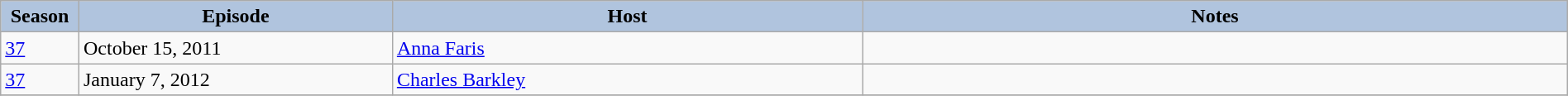<table class="wikitable" style="width:100%;">
<tr>
<th style="background:#B0C4DE;" width="5%">Season</th>
<th style="background:#B0C4DE;" width="20%">Episode</th>
<th style="background:#B0C4DE;" width="30%">Host</th>
<th style="background:#B0C4DE;" width="45%">Notes</th>
</tr>
<tr>
<td><a href='#'>37</a></td>
<td>October 15, 2011</td>
<td><a href='#'>Anna Faris</a></td>
<td></td>
</tr>
<tr>
<td><a href='#'>37</a></td>
<td>January 7, 2012</td>
<td><a href='#'>Charles Barkley</a></td>
<td></td>
</tr>
<tr>
</tr>
</table>
